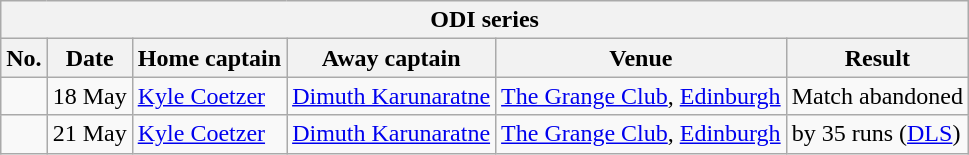<table class="wikitable">
<tr>
<th colspan="6">ODI series</th>
</tr>
<tr>
<th>No.</th>
<th>Date</th>
<th>Home captain</th>
<th>Away captain</th>
<th>Venue</th>
<th>Result</th>
</tr>
<tr>
<td></td>
<td>18 May</td>
<td><a href='#'>Kyle Coetzer</a></td>
<td><a href='#'>Dimuth Karunaratne</a></td>
<td><a href='#'>The Grange Club</a>, <a href='#'>Edinburgh</a></td>
<td>Match abandoned</td>
</tr>
<tr>
<td></td>
<td>21 May</td>
<td><a href='#'>Kyle Coetzer</a></td>
<td><a href='#'>Dimuth Karunaratne</a></td>
<td><a href='#'>The Grange Club</a>, <a href='#'>Edinburgh</a></td>
<td> by 35 runs (<a href='#'>DLS</a>)</td>
</tr>
</table>
